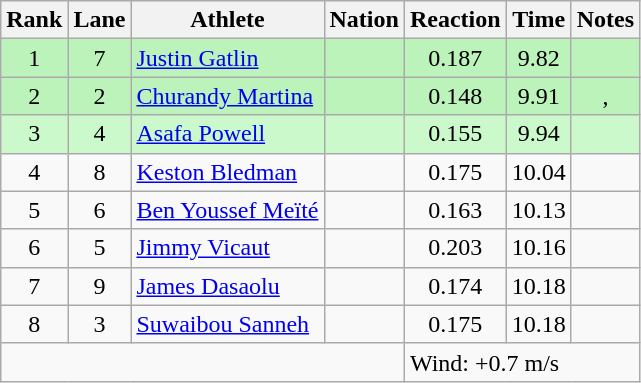<table class="wikitable sortable" style="text-align:center">
<tr>
<th>Rank</th>
<th>Lane</th>
<th>Athlete</th>
<th>Nation</th>
<th>Reaction</th>
<th>Time</th>
<th>Notes</th>
</tr>
<tr style="background:#bbf3bb;">
<td>1</td>
<td>7</td>
<td align=left><a href='#'>Justin Gatlin</a></td>
<td align=left></td>
<td>0.187</td>
<td>9.82</td>
<td></td>
</tr>
<tr style="background:#bbf3bb;">
<td>2</td>
<td>2</td>
<td align=left><a href='#'>Churandy Martina</a></td>
<td align=left></td>
<td>0.148</td>
<td>9.91</td>
<td>, </td>
</tr>
<tr style="background:#ccf9cc;">
<td>3</td>
<td>4</td>
<td align=left><a href='#'>Asafa Powell</a></td>
<td align=left></td>
<td>0.155</td>
<td>9.94</td>
<td></td>
</tr>
<tr>
<td>4</td>
<td>8</td>
<td align=left><a href='#'>Keston Bledman</a></td>
<td align=left></td>
<td>0.175</td>
<td>10.04</td>
<td></td>
</tr>
<tr>
<td>5</td>
<td>6</td>
<td align=left><a href='#'>Ben Youssef Meïté</a></td>
<td align=left></td>
<td>0.163</td>
<td>10.13</td>
<td></td>
</tr>
<tr>
<td>6</td>
<td>5</td>
<td align=left><a href='#'>Jimmy Vicaut</a></td>
<td align=left></td>
<td>0.203</td>
<td>10.16</td>
<td></td>
</tr>
<tr>
<td>7</td>
<td>9</td>
<td align=left><a href='#'>James Dasaolu</a></td>
<td align=left></td>
<td>0.174</td>
<td>10.18</td>
<td></td>
</tr>
<tr>
<td>8</td>
<td>3</td>
<td align=left><a href='#'>Suwaibou Sanneh</a></td>
<td align=left></td>
<td>0.175</td>
<td>10.18</td>
<td></td>
</tr>
<tr class="sortbottom">
<td colspan=4></td>
<td colspan="3" style="text-align:left;">Wind: +0.7 m/s</td>
</tr>
</table>
